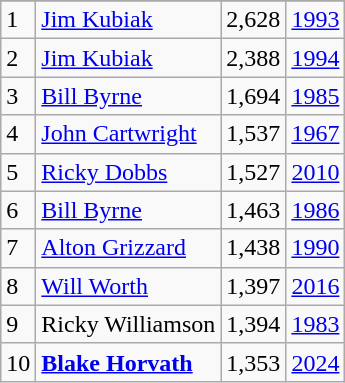<table class="wikitable">
<tr>
</tr>
<tr>
<td>1</td>
<td><a href='#'>Jim Kubiak</a></td>
<td>2,628</td>
<td><a href='#'>1993</a></td>
</tr>
<tr>
<td>2</td>
<td><a href='#'>Jim Kubiak</a></td>
<td>2,388</td>
<td><a href='#'>1994</a></td>
</tr>
<tr>
<td>3</td>
<td><a href='#'>Bill Byrne</a></td>
<td>1,694</td>
<td><a href='#'>1985</a></td>
</tr>
<tr>
<td>4</td>
<td><a href='#'>John Cartwright</a></td>
<td>1,537</td>
<td><a href='#'>1967</a></td>
</tr>
<tr>
<td>5</td>
<td><a href='#'>Ricky Dobbs</a></td>
<td>1,527</td>
<td><a href='#'>2010</a></td>
</tr>
<tr>
<td>6</td>
<td><a href='#'>Bill Byrne</a></td>
<td>1,463</td>
<td><a href='#'>1986</a></td>
</tr>
<tr>
<td>7</td>
<td><a href='#'>Alton Grizzard</a></td>
<td>1,438</td>
<td><a href='#'>1990</a></td>
</tr>
<tr>
<td>8</td>
<td><a href='#'>Will Worth</a></td>
<td>1,397</td>
<td><a href='#'>2016</a></td>
</tr>
<tr>
<td>9</td>
<td>Ricky Williamson</td>
<td>1,394</td>
<td><a href='#'>1983</a></td>
</tr>
<tr>
<td>10</td>
<td><strong><a href='#'>Blake Horvath</a></strong></td>
<td>1,353</td>
<td><a href='#'>2024</a></td>
</tr>
</table>
